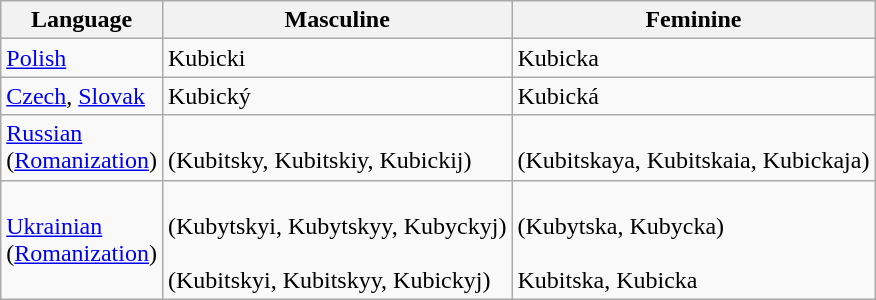<table class="wikitable">
<tr>
<th>Language</th>
<th>Masculine</th>
<th>Feminine</th>
</tr>
<tr>
<td><a href='#'>Polish</a></td>
<td>Kubicki</td>
<td>Kubicka</td>
</tr>
<tr>
<td><a href='#'>Czech</a>, <a href='#'>Slovak</a></td>
<td>Kubický</td>
<td>Kubická</td>
</tr>
<tr>
<td><a href='#'>Russian</a> <br>(<a href='#'>Romanization</a>)</td>
<td><br> (Kubitsky, Kubitskiy, Kubickij)</td>
<td><br> (Kubitskaya, Kubitskaia, Kubickaja)</td>
</tr>
<tr>
<td><a href='#'>Ukrainian</a> <br>(<a href='#'>Romanization</a>)</td>
<td><br> (Kubytskyi, Kubytskyy, Kubyckyj) <br><br> (Kubitskyi, Kubitskyy, Kubickyj)</td>
<td><br> (Kubytska, Kubycka)<br> <br>Kubitska, Kubicka</td>
</tr>
</table>
